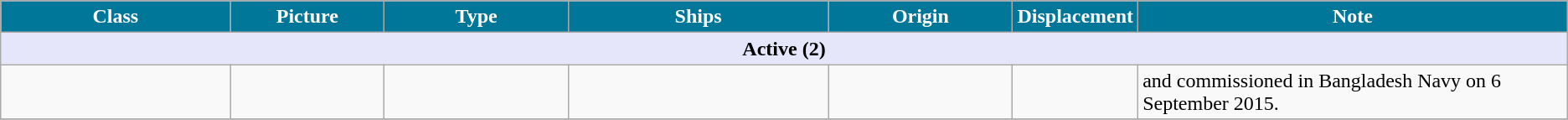<table class="wikitable">
<tr>
<th style="color: white; background:#079; width:15%;">Class</th>
<th style="color: white; background:#079; width:10%;">Picture</th>
<th style="color: white; background:#079; width:12%;">Type</th>
<th style="color: white; background:#079; width:17%;">Ships</th>
<th style="color: white; background:#079; width:12%;">Origin</th>
<th style="color: white; background:#079; width:6%;">Displacement</th>
<th style="color: white; background:#079; width:28%;">Note</th>
</tr>
<tr>
<th colspan="7" style="background: lavender;">Active (2)</th>
</tr>
<tr>
<td></td>
<td></td>
<td></td>
<td></td>
<td></td>
<td></td>
<td> and commissioned in Bangladesh Navy on 6 September 2015.</td>
</tr>
<tr>
</tr>
</table>
